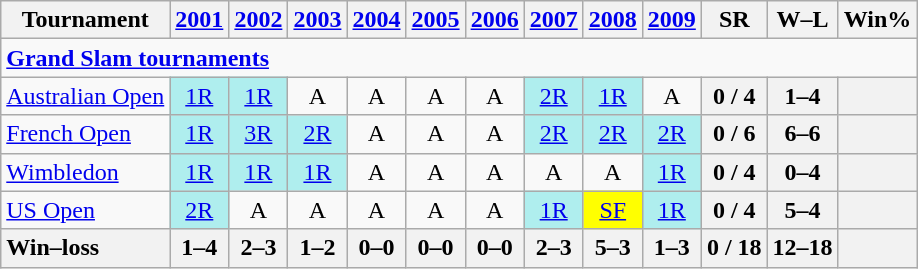<table class=wikitable style=text-align:center>
<tr>
<th>Tournament</th>
<th><a href='#'>2001</a></th>
<th><a href='#'>2002</a></th>
<th><a href='#'>2003</a></th>
<th><a href='#'>2004</a></th>
<th><a href='#'>2005</a></th>
<th><a href='#'>2006</a></th>
<th><a href='#'>2007</a></th>
<th><a href='#'>2008</a></th>
<th><a href='#'>2009</a></th>
<th>SR</th>
<th>W–L</th>
<th>Win%</th>
</tr>
<tr>
<td colspan=25 style=text-align:left><a href='#'><strong>Grand Slam tournaments</strong></a></td>
</tr>
<tr>
<td align=left><a href='#'>Australian Open</a></td>
<td bgcolor=afeeee><a href='#'>1R</a></td>
<td bgcolor=afeeee><a href='#'>1R</a></td>
<td>A</td>
<td>A</td>
<td>A</td>
<td>A</td>
<td bgcolor=afeeee><a href='#'>2R</a></td>
<td bgcolor=afeeee><a href='#'>1R</a></td>
<td>A</td>
<th>0 / 4</th>
<th>1–4</th>
<th></th>
</tr>
<tr>
<td align=left><a href='#'>French Open</a></td>
<td bgcolor=afeeee><a href='#'>1R</a></td>
<td bgcolor=afeeee><a href='#'>3R</a></td>
<td bgcolor=afeeee><a href='#'>2R</a></td>
<td>A</td>
<td>A</td>
<td>A</td>
<td bgcolor=afeeee><a href='#'>2R</a></td>
<td bgcolor=afeeee><a href='#'>2R</a></td>
<td bgcolor=afeeee><a href='#'>2R</a></td>
<th>0 / 6</th>
<th>6–6</th>
<th></th>
</tr>
<tr>
<td align=left><a href='#'>Wimbledon</a></td>
<td bgcolor=afeeee><a href='#'>1R</a></td>
<td bgcolor=afeeee><a href='#'>1R</a></td>
<td bgcolor=afeeee><a href='#'>1R</a></td>
<td>A</td>
<td>A</td>
<td>A</td>
<td>A</td>
<td>A</td>
<td bgcolor=afeeee><a href='#'>1R</a></td>
<th>0 / 4</th>
<th>0–4</th>
<th></th>
</tr>
<tr>
<td align=left><a href='#'>US Open</a></td>
<td bgcolor=afeeee><a href='#'>2R</a></td>
<td>A</td>
<td>A</td>
<td>A</td>
<td>A</td>
<td>A</td>
<td bgcolor=afeeee><a href='#'>1R</a></td>
<td bgcolor=yellow><a href='#'>SF</a></td>
<td bgcolor=afeeee><a href='#'>1R</a></td>
<th>0 / 4</th>
<th>5–4</th>
<th></th>
</tr>
<tr>
<th style=text-align:left><strong>Win–loss</strong></th>
<th>1–4</th>
<th>2–3</th>
<th>1–2</th>
<th>0–0</th>
<th>0–0</th>
<th>0–0</th>
<th>2–3</th>
<th>5–3</th>
<th>1–3</th>
<th>0 / 18</th>
<th>12–18</th>
<th></th>
</tr>
</table>
